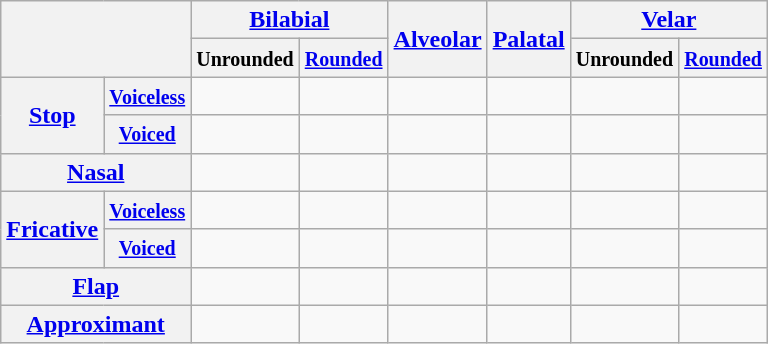<table class="wikitable" style="text-align: center;">
<tr>
<th colspan="2" rowspan="2"></th>
<th colspan="2"><a href='#'>Bilabial</a></th>
<th rowspan="2"><a href='#'>Alveolar</a></th>
<th rowspan="2"><a href='#'>Palatal</a></th>
<th colspan="2"><a href='#'>Velar</a></th>
</tr>
<tr>
<th><small>Unrounded</small></th>
<th><small><a href='#'>Rounded</a></small></th>
<th><small>Unrounded</small></th>
<th><small><a href='#'>Rounded</a></small></th>
</tr>
<tr>
<th rowspan="2"><a href='#'>Stop</a></th>
<th><small><a href='#'>Voiceless</a></small></th>
<td></td>
<td></td>
<td></td>
<td></td>
<td></td>
<td></td>
</tr>
<tr>
<th><small><a href='#'>Voiced</a></small></th>
<td></td>
<td></td>
<td></td>
<td></td>
<td></td>
<td></td>
</tr>
<tr>
<th colspan="2"><a href='#'>Nasal</a></th>
<td></td>
<td></td>
<td></td>
<td></td>
<td></td>
<td></td>
</tr>
<tr>
<th rowspan="2"><a href='#'>Fricative</a></th>
<th><small><a href='#'>Voiceless</a></small></th>
<td></td>
<td></td>
<td></td>
<td></td>
<td></td>
<td></td>
</tr>
<tr>
<th><small><a href='#'>Voiced</a></small></th>
<td></td>
<td></td>
<td></td>
<td></td>
<td></td>
<td></td>
</tr>
<tr>
<th colspan="2"><a href='#'>Flap</a></th>
<td></td>
<td></td>
<td></td>
<td></td>
<td></td>
<td></td>
</tr>
<tr>
<th colspan="2"><a href='#'>Approximant</a></th>
<td></td>
<td></td>
<td></td>
<td></td>
<td></td>
<td></td>
</tr>
</table>
